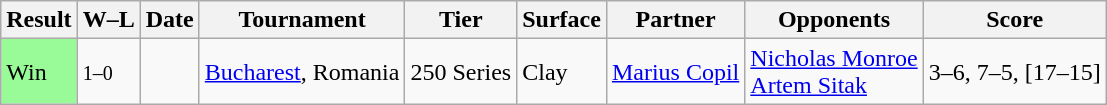<table class="sortable wikitable">
<tr>
<th>Result</th>
<th class="unsortable">W–L</th>
<th>Date</th>
<th>Tournament</th>
<th>Tier</th>
<th>Surface</th>
<th>Partner</th>
<th>Opponents</th>
<th class="unsortable">Score</th>
</tr>
<tr>
<td bgcolor=98FB98>Win</td>
<td><small>1–0</small></td>
<td><a href='#'></a></td>
<td><a href='#'>Bucharest</a>, Romania</td>
<td>250 Series</td>
<td>Clay</td>
<td> <a href='#'>Marius Copil</a></td>
<td> <a href='#'>Nicholas Monroe</a> <br>  <a href='#'>Artem Sitak</a></td>
<td>3–6, 7–5, [17–15]</td>
</tr>
</table>
